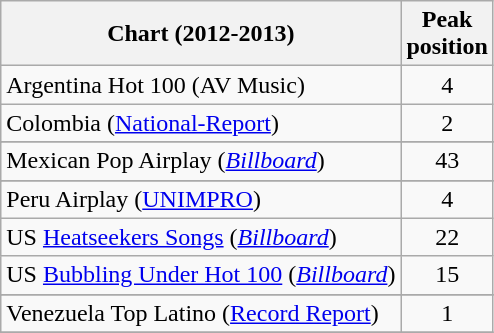<table class="wikitable sortable">
<tr>
<th>Chart (2012-2013)</th>
<th>Peak<br>position</th>
</tr>
<tr>
<td>Argentina Hot 100 (AV Music)</td>
<td align="center">4</td>
</tr>
<tr>
<td>Colombia (<a href='#'>National-Report</a>)</td>
<td align="center">2</td>
</tr>
<tr>
</tr>
<tr>
</tr>
<tr>
<td>Mexican Pop Airplay (<em><a href='#'>Billboard</a></em>)</td>
<td align="center">43</td>
</tr>
<tr>
</tr>
<tr>
</tr>
<tr>
<td>Peru Airplay (<a href='#'>UNIMPRO</a>)</td>
<td align="center">4</td>
</tr>
<tr>
<td>US <a href='#'>Heatseekers Songs</a> (<em><a href='#'>Billboard</a></em>)</td>
<td align="center">22</td>
</tr>
<tr>
<td>US <a href='#'>Bubbling Under Hot 100</a> (<em><a href='#'>Billboard</a></em>)</td>
<td align="center">15</td>
</tr>
<tr>
</tr>
<tr>
</tr>
<tr>
</tr>
<tr>
</tr>
<tr>
</tr>
<tr>
<td>Venezuela Top Latino (<a href='#'>Record Report</a>)</td>
<td align="center">1</td>
</tr>
<tr>
</tr>
</table>
